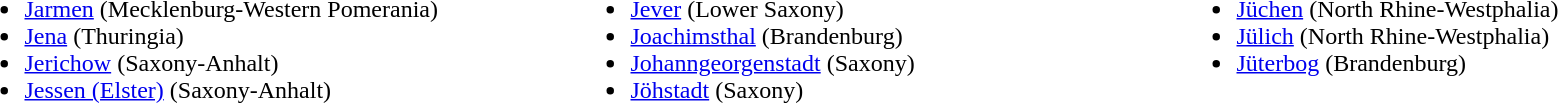<table>
<tr>
<td colspan="3"></td>
</tr>
<tr ---->
<td width="400" valign="top"><br><ul><li><a href='#'>Jarmen</a> (Mecklenburg-Western Pomerania)</li><li><a href='#'>Jena</a> (Thuringia)</li><li><a href='#'>Jerichow</a> (Saxony-Anhalt)</li><li><a href='#'>Jessen (Elster)</a> (Saxony-Anhalt)</li></ul></td>
<td width="400" valign="top"><br><ul><li><a href='#'>Jever</a> (Lower Saxony)</li><li><a href='#'>Joachimsthal</a> (Brandenburg)</li><li><a href='#'>Johanngeorgenstadt</a> (Saxony)</li><li><a href='#'>Jöhstadt</a> (Saxony)</li></ul></td>
<td width="400" valign="top"><br><ul><li><a href='#'>Jüchen</a> (North Rhine-Westphalia)</li><li><a href='#'>Jülich</a> (North Rhine-Westphalia)</li><li><a href='#'>Jüterbog</a> (Brandenburg)</li></ul></td>
</tr>
</table>
